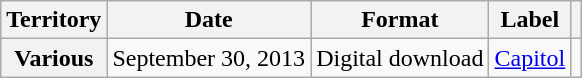<table class="wikitable plainrowheaders">
<tr>
<th scope="col">Territory</th>
<th scope="col">Date</th>
<th scope="col">Format</th>
<th scope="col">Label</th>
<th scope="col"></th>
</tr>
<tr>
<th scope="row">Various</th>
<td>September 30, 2013</td>
<td>Digital download</td>
<td><a href='#'>Capitol</a></td>
<td style="text-align:center;"></td>
</tr>
</table>
